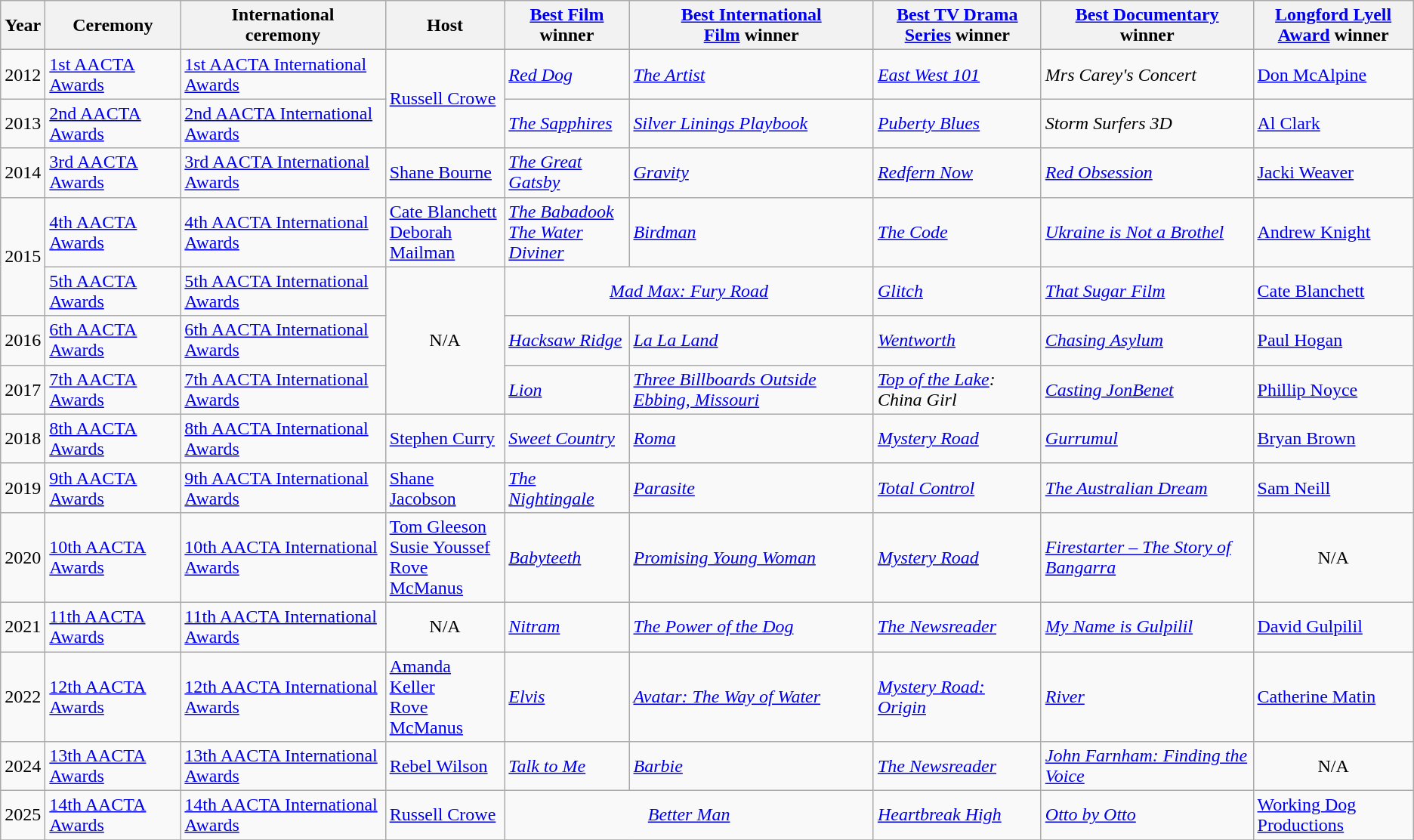<table class="wikitable">
<tr>
<th>Year</th>
<th>Ceremony</th>
<th>International<br>ceremony</th>
<th>Host</th>
<th><a href='#'>Best Film</a><br>winner</th>
<th><a href='#'>Best International<br>Film</a> winner</th>
<th><a href='#'>Best TV Drama<br>Series</a> winner</th>
<th><a href='#'>Best Documentary</a><br>winner</th>
<th><a href='#'>Longford Lyell<br>Award</a> winner</th>
</tr>
<tr>
<td>2012</td>
<td><a href='#'>1st AACTA Awards</a></td>
<td><a href='#'>1st AACTA International Awards</a></td>
<td rowspan=2><a href='#'>Russell Crowe</a></td>
<td><em><a href='#'>Red Dog</a></em></td>
<td><em><a href='#'>The Artist</a></em></td>
<td><em><a href='#'>East West 101</a></em></td>
<td><em>Mrs Carey's Concert</em></td>
<td><a href='#'>Don McAlpine</a></td>
</tr>
<tr>
<td>2013</td>
<td><a href='#'>2nd AACTA Awards</a></td>
<td><a href='#'>2nd AACTA International Awards</a></td>
<td><em><a href='#'>The Sapphires</a></em></td>
<td><em><a href='#'>Silver Linings Playbook</a></em></td>
<td><em><a href='#'>Puberty Blues</a></em></td>
<td><em>Storm Surfers 3D</em></td>
<td><a href='#'>Al Clark</a></td>
</tr>
<tr>
<td>2014</td>
<td><a href='#'>3rd AACTA Awards</a></td>
<td><a href='#'>3rd AACTA International Awards</a></td>
<td><a href='#'>Shane Bourne</a></td>
<td><em><a href='#'>The Great Gatsby</a></em></td>
<td><em><a href='#'>Gravity</a></em></td>
<td><em><a href='#'>Redfern Now</a></em></td>
<td><em><a href='#'>Red Obsession</a></em></td>
<td><a href='#'>Jacki Weaver</a></td>
</tr>
<tr>
<td rowspan=2>2015</td>
<td><a href='#'>4th AACTA Awards</a></td>
<td><a href='#'>4th AACTA International Awards</a></td>
<td><a href='#'>Cate Blanchett</a><br><a href='#'>Deborah Mailman</a></td>
<td><em><a href='#'>The Babadook</a></em><br><em><a href='#'>The Water Diviner</a></em></td>
<td><em><a href='#'>Birdman</a></em></td>
<td><em><a href='#'>The Code</a></em></td>
<td><em><a href='#'>Ukraine is Not a Brothel</a></em></td>
<td><a href='#'>Andrew Knight</a></td>
</tr>
<tr>
<td><a href='#'>5th AACTA Awards</a></td>
<td><a href='#'>5th AACTA International Awards</a></td>
<td rowspan=3 style="text-align:center;">N/A</td>
<td colspan=2 style="text-align:center;"><em><a href='#'>Mad Max: Fury Road</a></em></td>
<td><em><a href='#'>Glitch</a></em></td>
<td><em><a href='#'>That Sugar Film</a></em></td>
<td><a href='#'>Cate Blanchett</a></td>
</tr>
<tr>
<td>2016</td>
<td><a href='#'>6th AACTA Awards</a></td>
<td><a href='#'>6th AACTA International Awards</a></td>
<td><em><a href='#'>Hacksaw Ridge</a></em></td>
<td><em><a href='#'>La La Land</a></em></td>
<td><em><a href='#'>Wentworth</a></em></td>
<td><em><a href='#'>Chasing Asylum</a></em></td>
<td><a href='#'>Paul Hogan</a></td>
</tr>
<tr>
<td>2017</td>
<td><a href='#'>7th AACTA Awards</a></td>
<td><a href='#'>7th AACTA International Awards</a></td>
<td><em><a href='#'>Lion</a></em></td>
<td><em><a href='#'>Three Billboards Outside Ebbing, Missouri</a></em></td>
<td><em><a href='#'>Top of the Lake</a>: China Girl</em></td>
<td><em><a href='#'>Casting JonBenet</a></em></td>
<td><a href='#'>Phillip Noyce</a></td>
</tr>
<tr>
<td>2018</td>
<td><a href='#'>8th AACTA Awards</a></td>
<td><a href='#'>8th AACTA International Awards</a></td>
<td><a href='#'>Stephen Curry</a></td>
<td><em><a href='#'>Sweet Country</a></em></td>
<td><em><a href='#'>Roma</a></em></td>
<td><em><a href='#'>Mystery Road</a></em></td>
<td><em><a href='#'>Gurrumul</a></em></td>
<td><a href='#'>Bryan Brown</a></td>
</tr>
<tr>
<td>2019</td>
<td><a href='#'>9th AACTA Awards</a></td>
<td><a href='#'>9th AACTA International Awards</a></td>
<td><a href='#'>Shane Jacobson</a></td>
<td><em><a href='#'>The Nightingale</a></em></td>
<td><em><a href='#'>Parasite</a></em></td>
<td><em><a href='#'>Total Control</a></em></td>
<td><em><a href='#'>The Australian Dream</a></em></td>
<td><a href='#'>Sam Neill</a></td>
</tr>
<tr>
<td>2020</td>
<td><a href='#'>10th AACTA Awards</a></td>
<td><a href='#'>10th AACTA International Awards</a></td>
<td><a href='#'>Tom Gleeson</a><br><a href='#'>Susie Youssef</a><br><a href='#'>Rove McManus</a></td>
<td><em><a href='#'>Babyteeth</a></em></td>
<td><em><a href='#'>Promising Young Woman</a></em></td>
<td><em><a href='#'>Mystery Road</a></em></td>
<td><em><a href='#'>Firestarter – The Story of Bangarra</a></em></td>
<td style="text-align:center;">N/A</td>
</tr>
<tr>
<td>2021</td>
<td><a href='#'>11th AACTA Awards</a></td>
<td><a href='#'>11th AACTA International Awards</a></td>
<td style="text-align:center;">N/A</td>
<td><em><a href='#'>Nitram</a></em></td>
<td><em><a href='#'>The Power of the Dog</a></em></td>
<td><em><a href='#'>The Newsreader</a></em></td>
<td><em><a href='#'>My Name is Gulpilil</a></em></td>
<td><a href='#'>David Gulpilil</a></td>
</tr>
<tr>
<td>2022</td>
<td><a href='#'>12th AACTA Awards</a></td>
<td><a href='#'>12th AACTA International Awards</a></td>
<td><a href='#'>Amanda Keller</a><br><a href='#'>Rove McManus</a></td>
<td><em><a href='#'>Elvis</a></em></td>
<td><em><a href='#'>Avatar: The Way of Water</a></em></td>
<td><em><a href='#'>Mystery Road: Origin</a></em></td>
<td><em><a href='#'>River</a></em></td>
<td><a href='#'>Catherine Matin</a></td>
</tr>
<tr>
<td>2024</td>
<td><a href='#'>13th AACTA Awards</a></td>
<td><a href='#'>13th AACTA International Awards</a></td>
<td><a href='#'>Rebel Wilson</a></td>
<td><em><a href='#'>Talk to Me</a></em></td>
<td><em><a href='#'>Barbie</a></em></td>
<td><em><a href='#'>The Newsreader</a></em></td>
<td><em><a href='#'>John Farnham: Finding the Voice</a></em></td>
<td style="text-align:center;">N/A</td>
</tr>
<tr>
<td>2025</td>
<td><a href='#'>14th AACTA Awards</a></td>
<td><a href='#'>14th AACTA International Awards</a></td>
<td><a href='#'>Russell Crowe</a></td>
<td colspan=2 style="text-align:center;"><em><a href='#'>Better Man</a></em></td>
<td><em><a href='#'>Heartbreak High</a></em></td>
<td><em><a href='#'>Otto by Otto</a></em></td>
<td><a href='#'>Working Dog Productions</a></td>
</tr>
<tr>
</tr>
</table>
